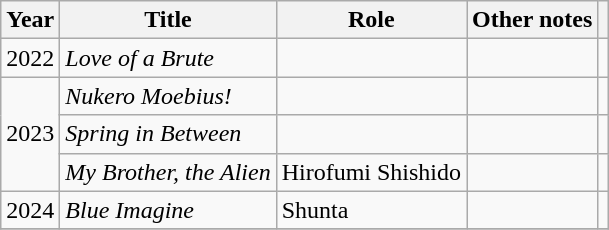<table class="wikitable">
<tr>
<th>Year</th>
<th>Title</th>
<th>Role</th>
<th>Other notes</th>
<th></th>
</tr>
<tr>
<td>2022</td>
<td><em>Love of a Brute</em></td>
<td></td>
<td></td>
<td></td>
</tr>
<tr>
<td rowspan="3">2023</td>
<td><em>Nukero Moebius!</em></td>
<td></td>
<td></td>
<td></td>
</tr>
<tr>
<td><em>Spring in Between</em></td>
<td></td>
<td></td>
<td></td>
</tr>
<tr>
<td><em>My Brother, the Alien</em></td>
<td>Hirofumi Shishido</td>
<td></td>
<td></td>
</tr>
<tr>
<td>2024</td>
<td><em>Blue Imagine</em></td>
<td>Shunta</td>
<td></td>
<td></td>
</tr>
<tr>
</tr>
</table>
